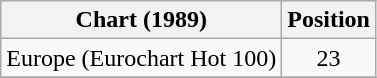<table class="wikitable sortable">
<tr>
<th align="left">Chart (1989)</th>
<th align="center">Position</th>
</tr>
<tr>
<td>Europe (Eurochart Hot 100)</td>
<td style="text-align:center;">23</td>
</tr>
<tr>
</tr>
</table>
